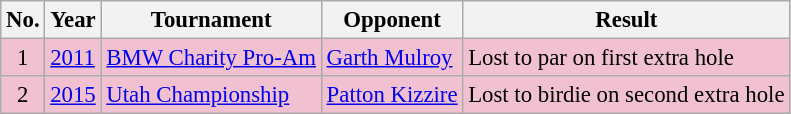<table class="wikitable" style="font-size:95%;">
<tr>
<th>No.</th>
<th>Year</th>
<th>Tournament</th>
<th>Opponent</th>
<th>Result</th>
</tr>
<tr style="background:#F2C1D1;">
<td align=center>1</td>
<td><a href='#'>2011</a></td>
<td><a href='#'>BMW Charity Pro-Am</a></td>
<td> <a href='#'>Garth Mulroy</a></td>
<td>Lost to par on first extra hole</td>
</tr>
<tr style="background:#F2C1D1;">
<td align=center>2</td>
<td><a href='#'>2015</a></td>
<td><a href='#'>Utah Championship</a></td>
<td> <a href='#'>Patton Kizzire</a></td>
<td>Lost to birdie on second extra hole</td>
</tr>
</table>
